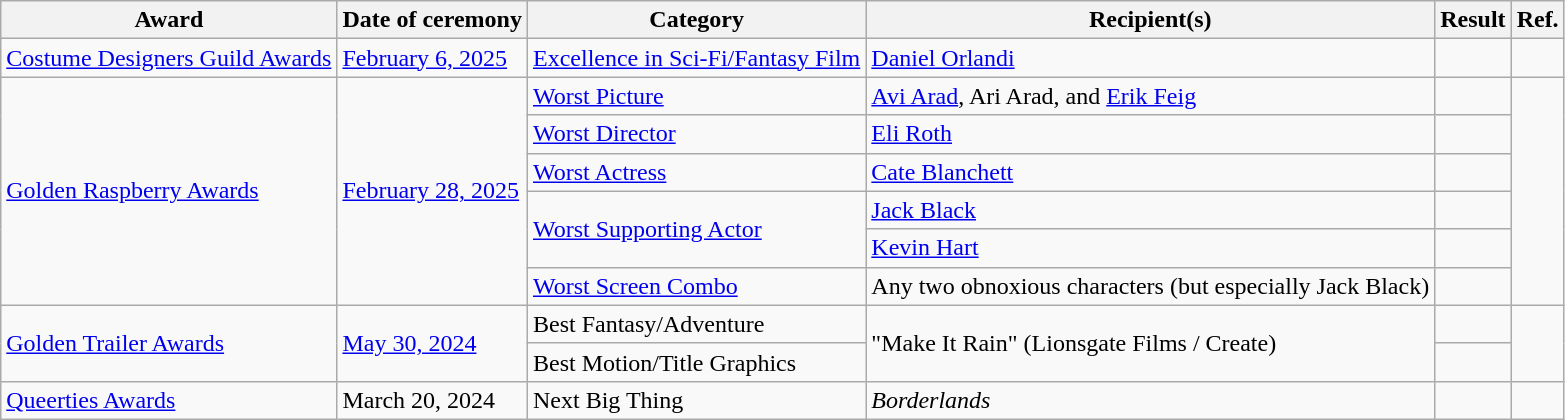<table class="wikitable sortable">
<tr>
<th>Award</th>
<th>Date of ceremony</th>
<th>Category</th>
<th>Recipient(s)</th>
<th>Result</th>
<th>Ref.</th>
</tr>
<tr>
<td><a href='#'>Costume Designers Guild Awards</a></td>
<td><a href='#'>February 6, 2025</a></td>
<td><a href='#'>Excellence in Sci-Fi/Fantasy Film</a></td>
<td><a href='#'>Daniel Orlandi</a></td>
<td></td>
<td align="center"></td>
</tr>
<tr>
<td rowspan="6"><a href='#'>Golden Raspberry Awards</a></td>
<td rowspan="6"><a href='#'>February 28, 2025</a></td>
<td><a href='#'>Worst Picture</a></td>
<td><a href='#'>Avi Arad</a>, Ari Arad, and <a href='#'>Erik Feig</a></td>
<td></td>
<td align="center" rowspan="6"><br><br><br></td>
</tr>
<tr>
<td><a href='#'>Worst Director</a></td>
<td><a href='#'>Eli Roth</a></td>
<td></td>
</tr>
<tr>
<td><a href='#'>Worst Actress</a></td>
<td><a href='#'>Cate Blanchett</a></td>
<td></td>
</tr>
<tr>
<td rowspan="2"><a href='#'>Worst Supporting Actor</a></td>
<td><a href='#'>Jack Black</a></td>
<td></td>
</tr>
<tr>
<td><a href='#'>Kevin Hart</a></td>
<td></td>
</tr>
<tr>
<td><a href='#'>Worst Screen Combo</a></td>
<td>Any two obnoxious characters (but especially Jack Black)</td>
<td></td>
</tr>
<tr>
<td rowspan="2"><a href='#'>Golden Trailer Awards</a></td>
<td rowspan="2"><a href='#'>May 30, 2024</a></td>
<td>Best Fantasy/Adventure</td>
<td rowspan="2">"Make It Rain" (Lionsgate Films / Create)</td>
<td></td>
<td align="center" rowspan="2"><br></td>
</tr>
<tr>
<td>Best Motion/Title Graphics</td>
<td></td>
</tr>
<tr>
<td><a href='#'>Queerties Awards</a></td>
<td>March 20, 2024</td>
<td>Next Big Thing</td>
<td><em>Borderlands</em></td>
<td></td>
<td align="center"></td>
</tr>
</table>
